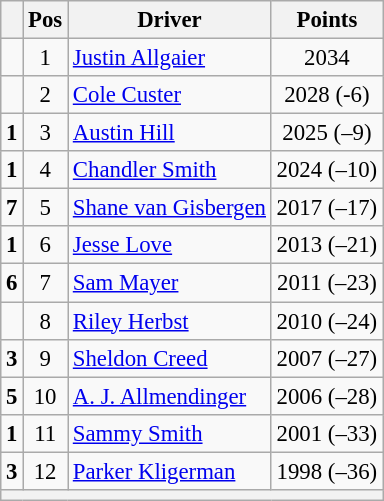<table class="wikitable" style="font-size: 95%;">
<tr>
<th></th>
<th>Pos</th>
<th>Driver</th>
<th>Points</th>
</tr>
<tr>
<td align="left"></td>
<td style="text-align:center;">1</td>
<td><a href='#'>Justin Allgaier</a></td>
<td style="text-align:center;">2034</td>
</tr>
<tr>
<td align="left"></td>
<td style="text-align:center;">2</td>
<td><a href='#'>Cole Custer</a></td>
<td style="text-align:center;">2028 (-6)</td>
</tr>
<tr>
<td align="left"> <strong>1</strong></td>
<td style="text-align:center;">3</td>
<td><a href='#'>Austin Hill</a></td>
<td style="text-align:center;">2025 (–9)</td>
</tr>
<tr>
<td align="left"> <strong>1</strong></td>
<td style="text-align:center;">4</td>
<td><a href='#'>Chandler Smith</a></td>
<td style="text-align:center;">2024 (–10)</td>
</tr>
<tr>
<td align="left"> <strong>7</strong></td>
<td style="text-align:center;">5</td>
<td><a href='#'>Shane van Gisbergen</a></td>
<td style="text-align:center;">2017 (–17)</td>
</tr>
<tr>
<td align="left"> <strong>1</strong></td>
<td style="text-align:center;">6</td>
<td><a href='#'>Jesse Love</a></td>
<td style="text-align:center;">2013 (–21)</td>
</tr>
<tr>
<td align="left"> <strong>6</strong></td>
<td style="text-align:center;">7</td>
<td><a href='#'>Sam Mayer</a></td>
<td style="text-align:center;">2011 (–23)</td>
</tr>
<tr>
<td align="left"></td>
<td style="text-align:center;">8</td>
<td><a href='#'>Riley Herbst</a></td>
<td style="text-align:center;">2010 (–24)</td>
</tr>
<tr>
<td align="left"> <strong>3</strong></td>
<td style="text-align:center;">9</td>
<td><a href='#'>Sheldon Creed</a></td>
<td style="text-align:center;">2007 (–27)</td>
</tr>
<tr>
<td align="left"> <strong>5</strong></td>
<td style="text-align:center;">10</td>
<td><a href='#'>A. J. Allmendinger</a></td>
<td style="text-align:center;">2006 (–28)</td>
</tr>
<tr>
<td align="left"> <strong>1</strong></td>
<td style="text-align:center;">11</td>
<td><a href='#'>Sammy Smith</a></td>
<td style="text-align:center;">2001 (–33)</td>
</tr>
<tr>
<td align="left"> <strong>3</strong></td>
<td style="text-align:center;">12</td>
<td><a href='#'>Parker Kligerman</a></td>
<td style="text-align:center;">1998 (–36)</td>
</tr>
<tr class="sortbottom">
<th colspan="9"></th>
</tr>
</table>
